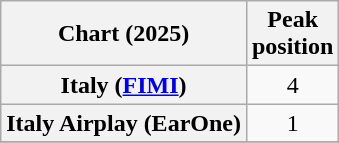<table class="wikitable sortable plainrowheaders" style="text-align:center">
<tr>
<th scope="col">Chart (2025)</th>
<th scope="col">Peak<br>position</th>
</tr>
<tr>
<th scope="row">Italy (<a href='#'>FIMI</a>)</th>
<td>4</td>
</tr>
<tr>
<th scope="row">Italy Airplay (EarOne)</th>
<td>1</td>
</tr>
<tr>
</tr>
</table>
